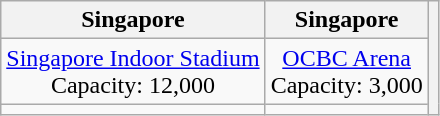<table class="wikitable" style="text-align:center;">
<tr>
<th>Singapore</th>
<th>Singapore</th>
<th rowspan=9></th>
</tr>
<tr>
<td><a href='#'>Singapore Indoor Stadium</a><br>Capacity: 12,000</td>
<td><a href='#'>OCBC Arena</a><br>Capacity: 3,000</td>
</tr>
<tr>
<td></td>
<td></td>
</tr>
</table>
